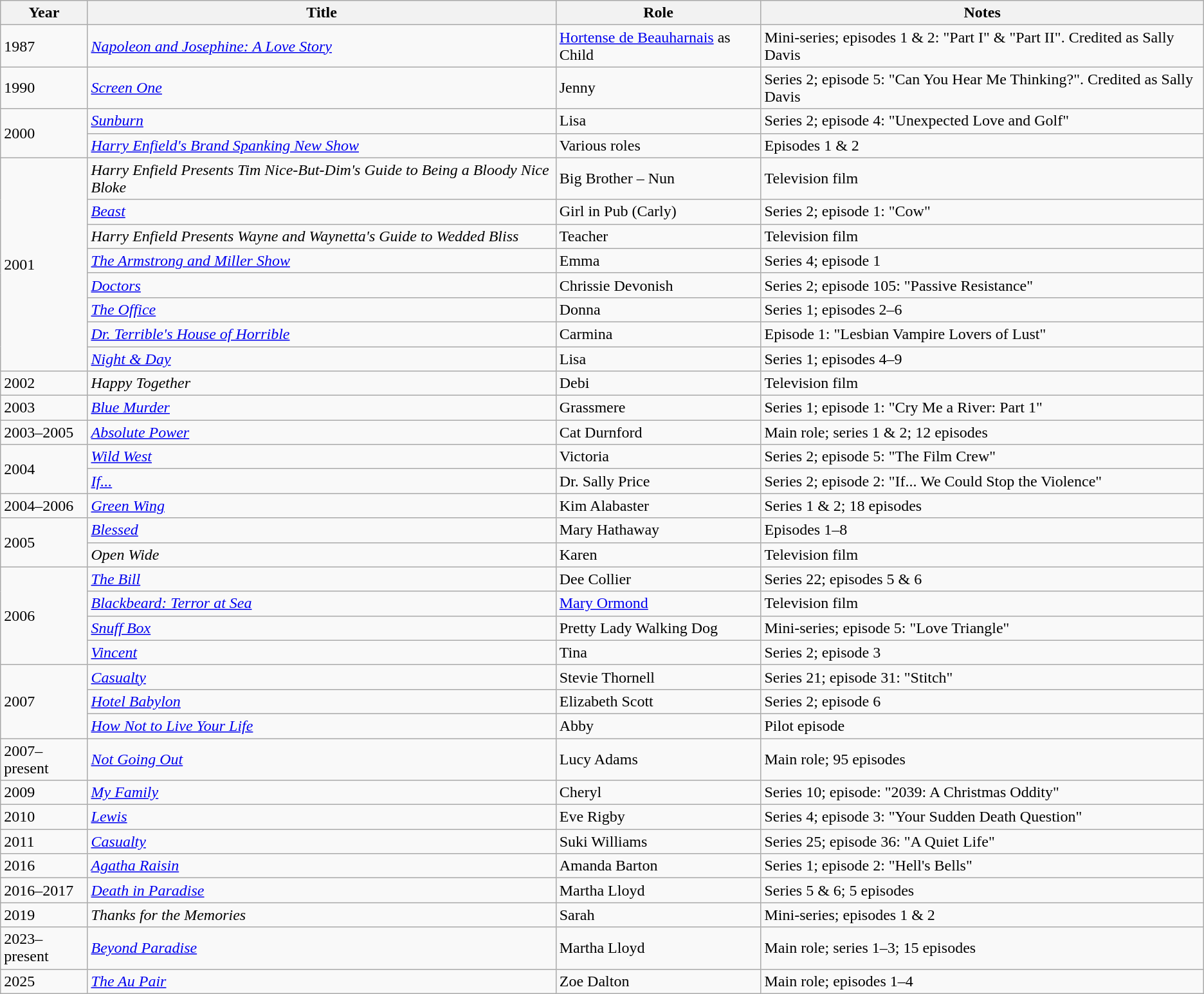<table class="wikitable sortable">
<tr>
<th>Year</th>
<th>Title</th>
<th>Role</th>
<th>Notes</th>
</tr>
<tr>
<td>1987</td>
<td><em><a href='#'>Napoleon and Josephine: A Love Story</a></em></td>
<td><a href='#'>Hortense de Beauharnais</a> as Child</td>
<td>Mini-series; episodes 1 & 2: "Part I" & "Part II". Credited as Sally Davis</td>
</tr>
<tr>
<td>1990</td>
<td><em><a href='#'>Screen One</a></em></td>
<td>Jenny</td>
<td>Series 2; episode 5: "Can You Hear Me Thinking?". Credited as Sally Davis</td>
</tr>
<tr>
<td rowspan="2">2000</td>
<td><em><a href='#'>Sunburn</a></em></td>
<td>Lisa</td>
<td>Series 2; episode 4: "Unexpected Love and Golf"</td>
</tr>
<tr>
<td><em><a href='#'>Harry Enfield's Brand Spanking New Show</a></em></td>
<td>Various roles</td>
<td>Episodes 1 & 2</td>
</tr>
<tr>
<td rowspan="8">2001</td>
<td><em>Harry Enfield Presents Tim Nice-But-Dim's Guide to Being a Bloody Nice Bloke</em></td>
<td>Big Brother – Nun</td>
<td>Television film</td>
</tr>
<tr>
<td><em><a href='#'>Beast</a></em></td>
<td>Girl in Pub (Carly)</td>
<td>Series 2; episode 1: "Cow"</td>
</tr>
<tr>
<td><em>Harry Enfield Presents Wayne and Waynetta's Guide to Wedded Bliss</em></td>
<td>Teacher</td>
<td>Television film</td>
</tr>
<tr>
<td><em><a href='#'>The Armstrong and Miller Show</a></em></td>
<td>Emma</td>
<td>Series 4; episode 1</td>
</tr>
<tr>
<td><em><a href='#'>Doctors</a></em></td>
<td>Chrissie Devonish</td>
<td>Series 2; episode 105: "Passive Resistance"</td>
</tr>
<tr>
<td><em><a href='#'>The Office</a></em></td>
<td>Donna</td>
<td>Series 1; episodes 2–6</td>
</tr>
<tr>
<td><em><a href='#'>Dr. Terrible's House of Horrible</a></em></td>
<td>Carmina</td>
<td>Episode 1: "Lesbian Vampire Lovers of Lust"</td>
</tr>
<tr>
<td><em><a href='#'>Night & Day</a></em></td>
<td>Lisa</td>
<td>Series 1; episodes 4–9</td>
</tr>
<tr>
<td>2002</td>
<td><em>Happy Together</em></td>
<td>Debi</td>
<td>Television film</td>
</tr>
<tr>
<td>2003</td>
<td><em><a href='#'>Blue Murder</a></em></td>
<td>Grassmere</td>
<td>Series 1; episode 1: "Cry Me a River: Part 1"</td>
</tr>
<tr>
<td>2003–2005</td>
<td><em><a href='#'>Absolute Power</a></em></td>
<td>Cat Durnford</td>
<td>Main role; series 1 & 2; 12 episodes</td>
</tr>
<tr>
<td rowspan="2">2004</td>
<td><em><a href='#'>Wild West</a></em></td>
<td>Victoria</td>
<td>Series 2; episode 5: "The Film Crew"</td>
</tr>
<tr>
<td><em><a href='#'>If...</a></em></td>
<td>Dr. Sally Price</td>
<td>Series 2; episode 2: "If... We Could Stop the Violence"</td>
</tr>
<tr>
<td>2004–2006</td>
<td><em><a href='#'>Green Wing</a></em></td>
<td>Kim Alabaster</td>
<td>Series 1 & 2; 18 episodes</td>
</tr>
<tr>
<td rowspan="2">2005</td>
<td><em><a href='#'>Blessed</a></em></td>
<td>Mary Hathaway</td>
<td>Episodes 1–8</td>
</tr>
<tr>
<td><em>Open Wide</em></td>
<td>Karen</td>
<td>Television film</td>
</tr>
<tr>
<td rowspan="4">2006</td>
<td><em><a href='#'>The Bill</a></em></td>
<td>Dee Collier</td>
<td>Series 22; episodes 5 & 6</td>
</tr>
<tr>
<td><em><a href='#'>Blackbeard: Terror at Sea</a></em></td>
<td><a href='#'>Mary Ormond</a></td>
<td>Television film</td>
</tr>
<tr>
<td><em><a href='#'>Snuff Box</a></em></td>
<td>Pretty Lady Walking Dog</td>
<td>Mini-series; episode 5: "Love Triangle"</td>
</tr>
<tr>
<td><em><a href='#'>Vincent</a></em></td>
<td>Tina</td>
<td>Series 2; episode 3</td>
</tr>
<tr>
<td rowspan="3">2007</td>
<td><em><a href='#'>Casualty</a></em></td>
<td>Stevie Thornell</td>
<td>Series 21; episode 31: "Stitch"</td>
</tr>
<tr>
<td><em><a href='#'>Hotel Babylon</a></em></td>
<td>Elizabeth Scott</td>
<td>Series 2; episode 6</td>
</tr>
<tr>
<td><em><a href='#'>How Not to Live Your Life</a></em></td>
<td>Abby</td>
<td>Pilot episode</td>
</tr>
<tr>
<td>2007–present</td>
<td><em><a href='#'>Not Going Out</a></em></td>
<td>Lucy Adams</td>
<td>Main role; 95 episodes</td>
</tr>
<tr>
<td>2009</td>
<td><em><a href='#'>My Family</a></em></td>
<td>Cheryl</td>
<td>Series 10; episode: "2039: A Christmas Oddity"</td>
</tr>
<tr>
<td>2010</td>
<td><em><a href='#'>Lewis</a></em></td>
<td>Eve Rigby</td>
<td>Series 4; episode 3: "Your Sudden Death Question"</td>
</tr>
<tr>
<td>2011</td>
<td><em><a href='#'>Casualty</a></em></td>
<td>Suki Williams</td>
<td>Series 25; episode 36: "A Quiet Life"</td>
</tr>
<tr>
<td>2016</td>
<td><em><a href='#'>Agatha Raisin</a></em></td>
<td>Amanda Barton</td>
<td>Series 1; episode 2: "Hell's Bells"</td>
</tr>
<tr>
<td>2016–2017</td>
<td><em><a href='#'>Death in Paradise</a></em></td>
<td>Martha Lloyd</td>
<td>Series 5 & 6; 5 episodes</td>
</tr>
<tr>
<td>2019</td>
<td><em>Thanks for the Memories</em></td>
<td>Sarah</td>
<td>Mini-series; episodes 1 & 2</td>
</tr>
<tr>
<td>2023–present</td>
<td><em><a href='#'>Beyond Paradise</a></em></td>
<td>Martha Lloyd</td>
<td>Main role; series 1–3; 15 episodes</td>
</tr>
<tr>
<td>2025</td>
<td><em><a href='#'>The Au Pair</a></em></td>
<td>Zoe Dalton</td>
<td>Main role; episodes 1–4</td>
</tr>
</table>
